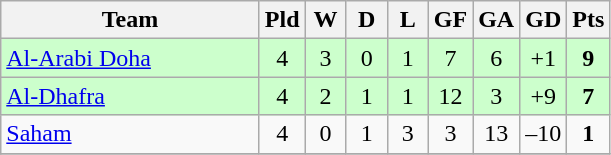<table class="wikitable" style="text-align:center;">
<tr>
<th width=165>Team</th>
<th width=20>Pld</th>
<th width=20>W</th>
<th width=20>D</th>
<th width=20>L</th>
<th width=20>GF</th>
<th width=20>GA</th>
<th width=20>GD</th>
<th width=20>Pts</th>
</tr>
<tr style="background:#ccffcc;">
<td style="text-align:left;"> <a href='#'>Al-Arabi Doha</a></td>
<td>4</td>
<td>3</td>
<td>0</td>
<td>1</td>
<td>7</td>
<td>6</td>
<td>+1</td>
<td><strong>9</strong></td>
</tr>
<tr style="background:#ccffcc;">
<td style="text-align:left;"> <a href='#'>Al-Dhafra</a></td>
<td>4</td>
<td>2</td>
<td>1</td>
<td>1</td>
<td>12</td>
<td>3</td>
<td>+9</td>
<td><strong>7</strong></td>
</tr>
<tr>
<td style="text-align:left;"> <a href='#'>Saham</a></td>
<td>4</td>
<td>0</td>
<td>1</td>
<td>3</td>
<td>3</td>
<td>13</td>
<td>–10</td>
<td><strong>1</strong></td>
</tr>
<tr>
</tr>
</table>
